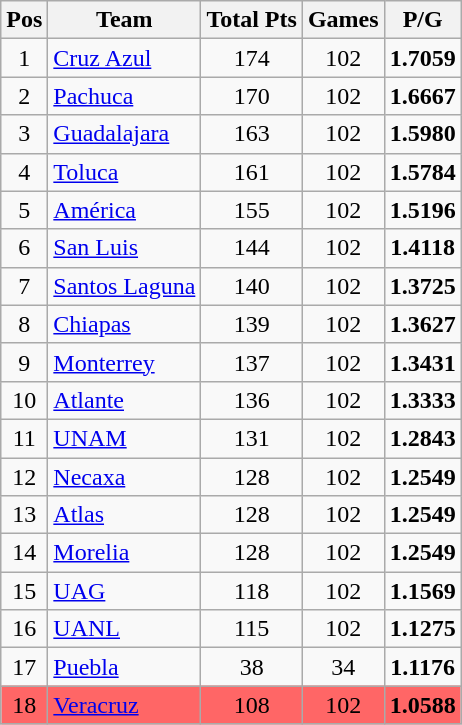<table class="wikitable sortable" style="text-align: center;">
<tr>
<th>Pos</th>
<th>Team</th>
<th>Total Pts</th>
<th>Games</th>
<th>P/G</th>
</tr>
<tr>
<td>1</td>
<td style="text-align:left"><a href='#'>Cruz Azul</a></td>
<td>174</td>
<td>102</td>
<td><strong>1.7059</strong></td>
</tr>
<tr>
<td>2</td>
<td style="text-align:left"><a href='#'>Pachuca</a></td>
<td>170</td>
<td>102</td>
<td><strong>1.6667</strong></td>
</tr>
<tr>
<td>3</td>
<td style="text-align:left"><a href='#'>Guadalajara</a></td>
<td>163</td>
<td>102</td>
<td><strong>1.5980</strong></td>
</tr>
<tr>
<td>4</td>
<td style="text-align:left"><a href='#'>Toluca</a></td>
<td>161</td>
<td>102</td>
<td><strong>1.5784</strong></td>
</tr>
<tr>
<td>5</td>
<td style="text-align:left"><a href='#'>América</a></td>
<td>155</td>
<td>102</td>
<td><strong>1.5196</strong></td>
</tr>
<tr>
<td>6</td>
<td style="text-align:left"><a href='#'>San Luis</a></td>
<td>144</td>
<td>102</td>
<td><strong>1.4118</strong></td>
</tr>
<tr>
<td>7</td>
<td style="text-align:left"><a href='#'>Santos Laguna</a></td>
<td>140</td>
<td>102</td>
<td><strong>1.3725</strong></td>
</tr>
<tr>
<td>8</td>
<td style="text-align:left"><a href='#'>Chiapas</a></td>
<td>139</td>
<td>102</td>
<td><strong>1.3627</strong></td>
</tr>
<tr>
<td>9</td>
<td style="text-align:left"><a href='#'>Monterrey</a></td>
<td>137</td>
<td>102</td>
<td><strong>1.3431</strong></td>
</tr>
<tr>
<td>10</td>
<td style="text-align:left"><a href='#'>Atlante</a></td>
<td>136</td>
<td>102</td>
<td><strong>1.3333</strong></td>
</tr>
<tr>
<td>11</td>
<td style="text-align:left"><a href='#'>UNAM</a></td>
<td>131</td>
<td>102</td>
<td><strong>1.2843</strong></td>
</tr>
<tr>
<td>12</td>
<td style="text-align:left"><a href='#'>Necaxa</a></td>
<td>128</td>
<td>102</td>
<td><strong>1.2549</strong></td>
</tr>
<tr>
<td>13</td>
<td style="text-align:left"><a href='#'>Atlas</a></td>
<td>128</td>
<td>102</td>
<td><strong>1.2549</strong></td>
</tr>
<tr>
<td>14</td>
<td style="text-align:left"><a href='#'>Morelia</a></td>
<td>128</td>
<td>102</td>
<td><strong>1.2549</strong></td>
</tr>
<tr>
<td>15</td>
<td style="text-align:left"><a href='#'>UAG</a></td>
<td>118</td>
<td>102</td>
<td><strong>1.1569</strong></td>
</tr>
<tr>
<td>16</td>
<td style="text-align:left"><a href='#'>UANL</a></td>
<td>115</td>
<td>102</td>
<td><strong>1.1275</strong></td>
</tr>
<tr>
<td>17</td>
<td style="text-align:left"><a href='#'>Puebla</a></td>
<td>38</td>
<td>34</td>
<td><strong>1.1176</strong></td>
</tr>
<tr style="background:#FF6666">
<td>18</td>
<td style="text-align:left"><a href='#'>Veracruz</a></td>
<td>108</td>
<td>102</td>
<td><strong>1.0588</strong></td>
</tr>
</table>
